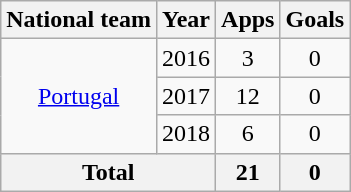<table class="wikitable" style="text-align:center">
<tr>
<th>National team</th>
<th>Year</th>
<th>Apps</th>
<th>Goals</th>
</tr>
<tr>
<td rowspan=3><a href='#'>Portugal</a></td>
<td>2016</td>
<td>3</td>
<td>0</td>
</tr>
<tr>
<td>2017</td>
<td>12</td>
<td>0</td>
</tr>
<tr>
<td>2018</td>
<td>6</td>
<td>0</td>
</tr>
<tr>
<th colspan=2>Total</th>
<th>21</th>
<th>0</th>
</tr>
</table>
